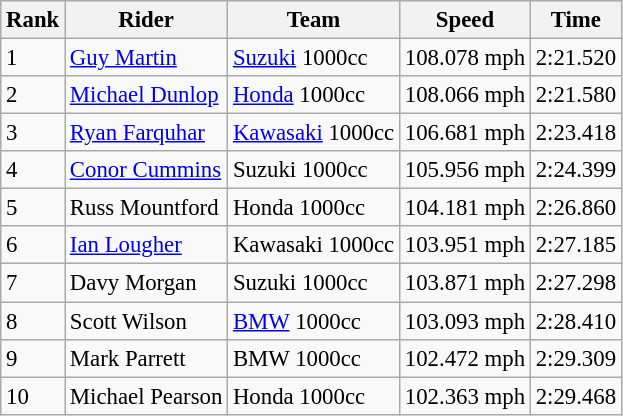<table class="wikitable" style="font-size: 95%;">
<tr style="background:#efefef;">
<th>Rank</th>
<th>Rider</th>
<th>Team</th>
<th>Speed</th>
<th>Time</th>
</tr>
<tr>
<td>1</td>
<td> <a href='#'>Guy Martin</a></td>
<td><a href='#'>Suzuki</a> 1000cc</td>
<td>108.078 mph</td>
<td>2:21.520</td>
</tr>
<tr>
<td>2</td>
<td> <a href='#'>Michael Dunlop</a></td>
<td><a href='#'>Honda</a> 1000cc</td>
<td>108.066 mph</td>
<td>2:21.580</td>
</tr>
<tr>
<td>3</td>
<td> <a href='#'>Ryan Farquhar</a></td>
<td><a href='#'>Kawasaki</a> 1000cc</td>
<td>106.681 mph</td>
<td>2:23.418</td>
</tr>
<tr>
<td>4</td>
<td> <a href='#'>Conor Cummins</a></td>
<td>Suzuki 1000cc</td>
<td>105.956 mph</td>
<td>2:24.399</td>
</tr>
<tr>
<td>5</td>
<td> Russ Mountford</td>
<td>Honda 1000cc</td>
<td>104.181 mph</td>
<td>2:26.860</td>
</tr>
<tr>
<td>6</td>
<td> <a href='#'>Ian Lougher</a></td>
<td>Kawasaki 1000cc</td>
<td>103.951 mph</td>
<td>2:27.185</td>
</tr>
<tr>
<td>7</td>
<td> Davy Morgan</td>
<td>Suzuki 1000cc</td>
<td>103.871 mph</td>
<td>2:27.298</td>
</tr>
<tr>
<td>8</td>
<td> Scott Wilson</td>
<td><a href='#'>BMW</a> 1000cc</td>
<td>103.093 mph</td>
<td>2:28.410</td>
</tr>
<tr>
<td>9</td>
<td> Mark Parrett</td>
<td>BMW 1000cc</td>
<td>102.472 mph</td>
<td>2:29.309</td>
</tr>
<tr>
<td>10</td>
<td> Michael Pearson</td>
<td>Honda 1000cc</td>
<td>102.363 mph</td>
<td>2:29.468</td>
</tr>
</table>
